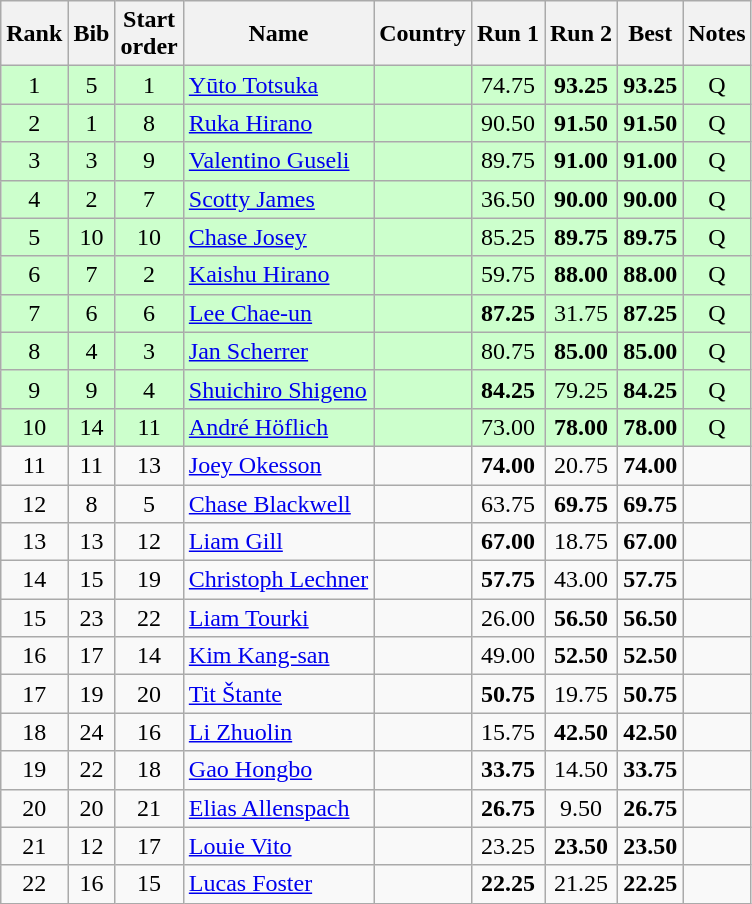<table class="wikitable sortable" style="text-align:center">
<tr>
<th>Rank</th>
<th>Bib</th>
<th>Start<br>order</th>
<th>Name</th>
<th>Country</th>
<th>Run 1</th>
<th>Run 2</th>
<th>Best</th>
<th>Notes</th>
</tr>
<tr bgcolor=ccffcc>
<td>1</td>
<td>5</td>
<td>1</td>
<td align=left><a href='#'>Yūto Totsuka</a></td>
<td align=left></td>
<td>74.75</td>
<td><strong>93.25</strong></td>
<td><strong>93.25</strong></td>
<td>Q</td>
</tr>
<tr bgcolor=ccffcc>
<td>2</td>
<td>1</td>
<td>8</td>
<td align=left><a href='#'>Ruka Hirano</a></td>
<td align=left></td>
<td>90.50</td>
<td><strong>91.50</strong></td>
<td><strong>91.50</strong></td>
<td>Q</td>
</tr>
<tr bgcolor=ccffcc>
<td>3</td>
<td>3</td>
<td>9</td>
<td align=left><a href='#'>Valentino Guseli</a></td>
<td align=left></td>
<td>89.75</td>
<td><strong>91.00</strong></td>
<td><strong>91.00</strong></td>
<td>Q</td>
</tr>
<tr bgcolor=ccffcc>
<td>4</td>
<td>2</td>
<td>7</td>
<td align=left><a href='#'>Scotty James</a></td>
<td align=left></td>
<td>36.50</td>
<td><strong>90.00</strong></td>
<td><strong>90.00</strong></td>
<td>Q</td>
</tr>
<tr bgcolor=ccffcc>
<td>5</td>
<td>10</td>
<td>10</td>
<td align=left><a href='#'>Chase Josey</a></td>
<td align=left></td>
<td>85.25</td>
<td><strong>89.75</strong></td>
<td><strong>89.75</strong></td>
<td>Q</td>
</tr>
<tr bgcolor=ccffcc>
<td>6</td>
<td>7</td>
<td>2</td>
<td align=left><a href='#'>Kaishu Hirano</a></td>
<td align=left></td>
<td>59.75</td>
<td><strong>88.00</strong></td>
<td><strong>88.00</strong></td>
<td>Q</td>
</tr>
<tr bgcolor=ccffcc>
<td>7</td>
<td>6</td>
<td>6</td>
<td align=left><a href='#'>Lee Chae-un</a></td>
<td align=left></td>
<td><strong>87.25</strong></td>
<td>31.75</td>
<td><strong>87.25</strong></td>
<td>Q</td>
</tr>
<tr bgcolor=ccffcc>
<td>8</td>
<td>4</td>
<td>3</td>
<td align=left><a href='#'>Jan Scherrer</a></td>
<td align=left></td>
<td>80.75</td>
<td><strong>85.00</strong></td>
<td><strong>85.00</strong></td>
<td>Q</td>
</tr>
<tr bgcolor=ccffcc>
<td>9</td>
<td>9</td>
<td>4</td>
<td align=left><a href='#'>Shuichiro Shigeno</a></td>
<td align=left></td>
<td><strong>84.25</strong></td>
<td>79.25</td>
<td><strong>84.25</strong></td>
<td>Q</td>
</tr>
<tr bgcolor=ccffcc>
<td>10</td>
<td>14</td>
<td>11</td>
<td align=left><a href='#'>André Höflich</a></td>
<td align=left></td>
<td>73.00</td>
<td><strong>78.00</strong></td>
<td><strong>78.00</strong></td>
<td>Q</td>
</tr>
<tr>
<td>11</td>
<td>11</td>
<td>13</td>
<td align=left><a href='#'>Joey Okesson</a></td>
<td align=left></td>
<td><strong>74.00</strong></td>
<td>20.75</td>
<td><strong>74.00</strong></td>
<td></td>
</tr>
<tr>
<td>12</td>
<td>8</td>
<td>5</td>
<td align=left><a href='#'>Chase Blackwell</a></td>
<td align=left></td>
<td>63.75</td>
<td><strong>69.75</strong></td>
<td><strong>69.75</strong></td>
<td></td>
</tr>
<tr>
<td>13</td>
<td>13</td>
<td>12</td>
<td align=left><a href='#'>Liam Gill</a></td>
<td align=left></td>
<td><strong>67.00</strong></td>
<td>18.75</td>
<td><strong>67.00</strong></td>
<td></td>
</tr>
<tr>
<td>14</td>
<td>15</td>
<td>19</td>
<td align=left><a href='#'>Christoph Lechner</a></td>
<td align=left></td>
<td><strong>57.75</strong></td>
<td>43.00</td>
<td><strong>57.75</strong></td>
<td></td>
</tr>
<tr>
<td>15</td>
<td>23</td>
<td>22</td>
<td align=left><a href='#'>Liam Tourki</a></td>
<td align=left></td>
<td>26.00</td>
<td><strong>56.50</strong></td>
<td><strong>56.50</strong></td>
<td></td>
</tr>
<tr>
<td>16</td>
<td>17</td>
<td>14</td>
<td align=left><a href='#'>Kim Kang-san</a></td>
<td align=left></td>
<td>49.00</td>
<td><strong>52.50</strong></td>
<td><strong>52.50</strong></td>
<td></td>
</tr>
<tr>
<td>17</td>
<td>19</td>
<td>20</td>
<td align=left><a href='#'>Tit Štante</a></td>
<td align=left></td>
<td><strong>50.75</strong></td>
<td>19.75</td>
<td><strong>50.75</strong></td>
<td></td>
</tr>
<tr>
<td>18</td>
<td>24</td>
<td>16</td>
<td align=left><a href='#'>Li Zhuolin</a></td>
<td align=left></td>
<td>15.75</td>
<td><strong>42.50</strong></td>
<td><strong>42.50</strong></td>
<td></td>
</tr>
<tr>
<td>19</td>
<td>22</td>
<td>18</td>
<td align=left><a href='#'>Gao Hongbo</a></td>
<td align=left></td>
<td><strong>33.75</strong></td>
<td>14.50</td>
<td><strong>33.75</strong></td>
<td></td>
</tr>
<tr>
<td>20</td>
<td>20</td>
<td>21</td>
<td align=left><a href='#'>Elias Allenspach</a></td>
<td align=left></td>
<td><strong>26.75</strong></td>
<td>9.50</td>
<td><strong>26.75</strong></td>
<td></td>
</tr>
<tr>
<td>21</td>
<td>12</td>
<td>17</td>
<td align=left><a href='#'>Louie Vito</a></td>
<td align=left></td>
<td>23.25</td>
<td><strong>23.50</strong></td>
<td><strong>23.50</strong></td>
<td></td>
</tr>
<tr>
<td>22</td>
<td>16</td>
<td>15</td>
<td align=left><a href='#'>Lucas Foster</a></td>
<td align=left></td>
<td><strong>22.25</strong></td>
<td>21.25</td>
<td><strong>22.25</strong></td>
<td></td>
</tr>
</table>
